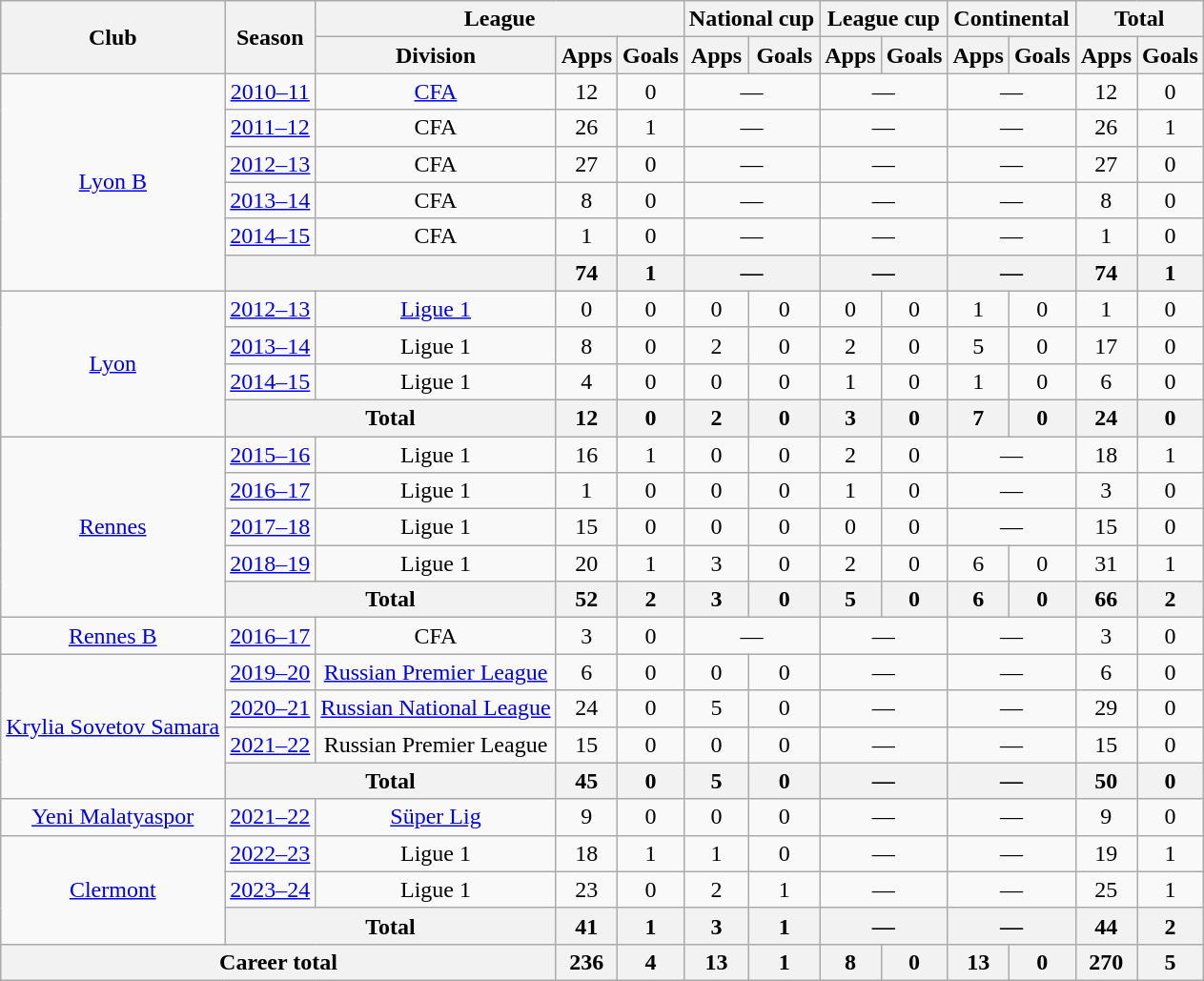<table class="wikitable" style="text-align:center">
<tr>
<th rowspan="2">Club</th>
<th rowspan="2">Season</th>
<th colspan="3">League</th>
<th colspan="2">National cup</th>
<th colspan="2">League cup</th>
<th colspan="2">Continental</th>
<th colspan="2">Total</th>
</tr>
<tr>
<th>Division</th>
<th>Apps</th>
<th>Goals</th>
<th>Apps</th>
<th>Goals</th>
<th>Apps</th>
<th>Goals</th>
<th>Apps</th>
<th>Goals</th>
<th>Apps</th>
<th>Goals</th>
</tr>
<tr>
<td rowspan="6"><a href='#'>Lyon B</a></td>
<td><a href='#'>2010–11</a></td>
<td><a href='#'>CFA</a></td>
<td>12</td>
<td>0</td>
<td colspan="2">—</td>
<td colspan="2">—</td>
<td colspan="2">—</td>
<td>12</td>
<td>0</td>
</tr>
<tr>
<td><a href='#'>2011–12</a></td>
<td>CFA</td>
<td>26</td>
<td>1</td>
<td colspan="2">—</td>
<td colspan="2">—</td>
<td colspan="2">—</td>
<td>26</td>
<td>1</td>
</tr>
<tr>
<td><a href='#'>2012–13</a></td>
<td>CFA</td>
<td>27</td>
<td>0</td>
<td colspan="2">—</td>
<td colspan="2">—</td>
<td colspan="2">—</td>
<td>27</td>
<td>0</td>
</tr>
<tr>
<td><a href='#'>2013–14</a></td>
<td>CFA</td>
<td>8</td>
<td>0</td>
<td colspan="2">—</td>
<td colspan="2">—</td>
<td colspan="2">—</td>
<td>8</td>
<td>0</td>
</tr>
<tr>
<td><a href='#'>2014–15</a></td>
<td>CFA</td>
<td>1</td>
<td>0</td>
<td colspan="2">—</td>
<td colspan="2">—</td>
<td colspan="2">—</td>
<td>1</td>
<td>0</td>
</tr>
<tr>
<th colspan="2"></th>
<th>74</th>
<th>1</th>
<th colspan="2">—</th>
<th colspan="2">—</th>
<th colspan="2">—</th>
<th>74</th>
<th>1</th>
</tr>
<tr>
<td rowspan="4"><a href='#'>Lyon</a></td>
<td><a href='#'>2012–13</a></td>
<td><a href='#'>Ligue 1</a></td>
<td>0</td>
<td>0</td>
<td>0</td>
<td>0</td>
<td>0</td>
<td>0</td>
<td>1</td>
<td>0</td>
<td>1</td>
<td>0</td>
</tr>
<tr>
<td><a href='#'>2013–14</a></td>
<td>Ligue 1</td>
<td>8</td>
<td>0</td>
<td>2</td>
<td>0</td>
<td>2</td>
<td>0</td>
<td>5</td>
<td>0</td>
<td>17</td>
<td>0</td>
</tr>
<tr>
<td><a href='#'>2014–15</a></td>
<td>Ligue 1</td>
<td>4</td>
<td>0</td>
<td>0</td>
<td>0</td>
<td>1</td>
<td>0</td>
<td>1</td>
<td>0</td>
<td>6</td>
<td>0</td>
</tr>
<tr>
<th colspan="2">Total</th>
<th>12</th>
<th>0</th>
<th>2</th>
<th>0</th>
<th>3</th>
<th>0</th>
<th>7</th>
<th>0</th>
<th>24</th>
<th>0</th>
</tr>
<tr>
<td rowspan="5"><a href='#'>Rennes</a></td>
<td><a href='#'>2015–16</a></td>
<td>Ligue 1</td>
<td>16</td>
<td>1</td>
<td>0</td>
<td>0</td>
<td>2</td>
<td>0</td>
<td colspan="2">—</td>
<td>18</td>
<td>1</td>
</tr>
<tr>
<td><a href='#'>2016–17</a></td>
<td>Ligue 1</td>
<td>1</td>
<td>0</td>
<td>0</td>
<td>0</td>
<td>1</td>
<td>0</td>
<td colspan="2">—</td>
<td>3</td>
<td>0</td>
</tr>
<tr>
<td><a href='#'>2017–18</a></td>
<td>Ligue 1</td>
<td>15</td>
<td>0</td>
<td>0</td>
<td>0</td>
<td>0</td>
<td>0</td>
<td colspan="2">—</td>
<td>15</td>
<td>0</td>
</tr>
<tr>
<td><a href='#'>2018–19</a></td>
<td>Ligue 1</td>
<td>20</td>
<td>1</td>
<td>3</td>
<td>0</td>
<td>2</td>
<td>0</td>
<td>6</td>
<td>0</td>
<td>31</td>
<td>1</td>
</tr>
<tr>
<th colspan="2">Total</th>
<th>52</th>
<th>2</th>
<th>3</th>
<th>0</th>
<th>5</th>
<th>0</th>
<th>6</th>
<th>0</th>
<th>66</th>
<th>2</th>
</tr>
<tr>
<td><a href='#'>Rennes B</a></td>
<td><a href='#'>2016–17</a></td>
<td>CFA</td>
<td>3</td>
<td>0</td>
<td colspan="2">—</td>
<td colspan="2">—</td>
<td colspan="2">—</td>
<td>3</td>
<td>0</td>
</tr>
<tr>
<td rowspan="4"><a href='#'>Krylia Sovetov Samara</a></td>
<td><a href='#'>2019–20</a></td>
<td><a href='#'>Russian Premier League</a></td>
<td>6</td>
<td>0</td>
<td>0</td>
<td>0</td>
<td colspan="2">—</td>
<td colspan="2">—</td>
<td>6</td>
<td>0</td>
</tr>
<tr>
<td><a href='#'>2020–21</a></td>
<td><a href='#'>Russian National League</a></td>
<td>24</td>
<td>0</td>
<td>5</td>
<td>0</td>
<td colspan="2">—</td>
<td colspan="2">—</td>
<td>29</td>
<td>0</td>
</tr>
<tr>
<td><a href='#'>2021–22</a></td>
<td>Russian Premier League</td>
<td>15</td>
<td>0</td>
<td>0</td>
<td>0</td>
<td colspan="2">—</td>
<td colspan="2">—</td>
<td>15</td>
<td>0</td>
</tr>
<tr>
<th colspan="2">Total</th>
<th>45</th>
<th>0</th>
<th>5</th>
<th>0</th>
<th colspan="2">—</th>
<th colspan="2">—</th>
<th>50</th>
<th>0</th>
</tr>
<tr>
<td><a href='#'>Yeni Malatyaspor</a></td>
<td><a href='#'>2021–22</a></td>
<td><a href='#'>Süper Lig</a></td>
<td>9</td>
<td>0</td>
<td>0</td>
<td>0</td>
<td colspan="2">—</td>
<td colspan="2">—</td>
<td>9</td>
<td>0</td>
</tr>
<tr>
<td rowspan="3"><a href='#'>Clermont</a></td>
<td><a href='#'>2022–23</a></td>
<td>Ligue 1</td>
<td>18</td>
<td>1</td>
<td>1</td>
<td>0</td>
<td colspan="2">—</td>
<td colspan="2">—</td>
<td>19</td>
<td>1</td>
</tr>
<tr>
<td><a href='#'>2023–24</a></td>
<td>Ligue 1</td>
<td>23</td>
<td>0</td>
<td>2</td>
<td>1</td>
<td colspan="2">—</td>
<td colspan="2">—</td>
<td>25</td>
<td>1</td>
</tr>
<tr>
<th colspan="2">Total</th>
<th>41</th>
<th>1</th>
<th>3</th>
<th>1</th>
<th colspan="2">—</th>
<th colspan="2">—</th>
<th>44</th>
<th>2</th>
</tr>
<tr>
<th colspan="3">Career total</th>
<th>236</th>
<th>4</th>
<th>13</th>
<th>1</th>
<th>8</th>
<th>0</th>
<th>13</th>
<th>0</th>
<th>270</th>
<th>5</th>
</tr>
</table>
